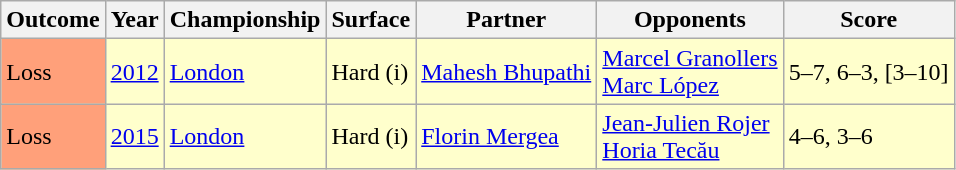<table class="sortable wikitable">
<tr>
<th>Outcome</th>
<th>Year</th>
<th>Championship</th>
<th>Surface</th>
<th>Partner</th>
<th>Opponents</th>
<th class="unsortable">Score</th>
</tr>
<tr bgcolor=#ffffcc>
<td bgcolor=FFA07A>Loss</td>
<td><a href='#'>2012</a></td>
<td><a href='#'>London</a></td>
<td>Hard (i)</td>
<td> <a href='#'>Mahesh Bhupathi</a></td>
<td> <a href='#'>Marcel Granollers</a> <br>  <a href='#'>Marc López</a></td>
<td>5–7, 6–3, [3–10]</td>
</tr>
<tr bgcolor=#ffffcc>
<td bgcolor=FFA07A>Loss</td>
<td><a href='#'>2015</a></td>
<td><a href='#'>London</a></td>
<td>Hard (i)</td>
<td> <a href='#'>Florin Mergea</a></td>
<td> <a href='#'>Jean-Julien Rojer</a> <br>  <a href='#'>Horia Tecău</a></td>
<td>4–6, 3–6</td>
</tr>
</table>
